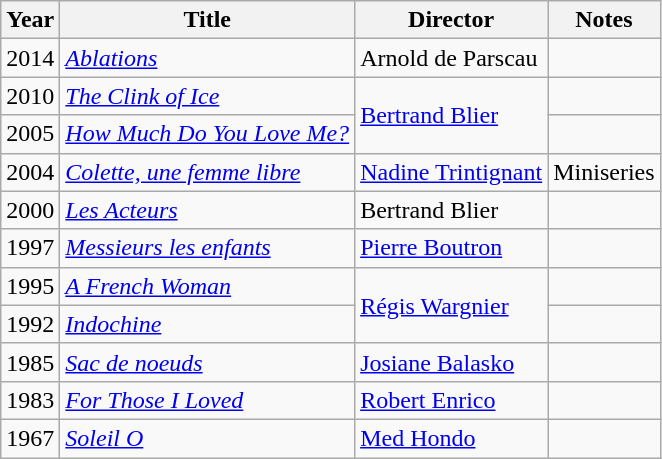<table class="wikitable">
<tr>
<th>Year</th>
<th>Title</th>
<th>Director</th>
<th>Notes</th>
</tr>
<tr>
<td>2014</td>
<td><em><a href='#'>Ablations</a></em></td>
<td>Arnold de Parscau</td>
<td></td>
</tr>
<tr>
<td>2010</td>
<td><em><a href='#'>The Clink of Ice</a></em></td>
<td rowspan=2><a href='#'>Bertrand Blier</a></td>
<td></td>
</tr>
<tr>
<td>2005</td>
<td><em><a href='#'>How Much Do You Love Me?</a></em></td>
<td></td>
</tr>
<tr>
<td>2004</td>
<td><em><a href='#'>Colette, une femme libre</a></em></td>
<td><a href='#'>Nadine Trintignant</a></td>
<td>Miniseries</td>
</tr>
<tr>
<td>2000</td>
<td><em><a href='#'>Les Acteurs</a></em></td>
<td>Bertrand Blier</td>
<td></td>
</tr>
<tr>
<td>1997</td>
<td><em><a href='#'>Messieurs les enfants</a></em></td>
<td><a href='#'>Pierre Boutron</a></td>
<td></td>
</tr>
<tr>
<td>1995</td>
<td><em><a href='#'>A French Woman</a></em></td>
<td rowspan=2><a href='#'>Régis Wargnier</a></td>
<td></td>
</tr>
<tr>
<td>1992</td>
<td><em><a href='#'>Indochine</a></em></td>
<td></td>
</tr>
<tr>
<td>1985</td>
<td><em><a href='#'>Sac de noeuds</a></em></td>
<td><a href='#'>Josiane Balasko</a></td>
<td></td>
</tr>
<tr>
<td>1983</td>
<td><em><a href='#'>For Those I Loved</a></em></td>
<td><a href='#'>Robert Enrico</a></td>
<td></td>
</tr>
<tr>
<td>1967</td>
<td><em><a href='#'>Soleil O</a></em></td>
<td><a href='#'>Med Hondo</a></td>
<td></td>
</tr>
</table>
